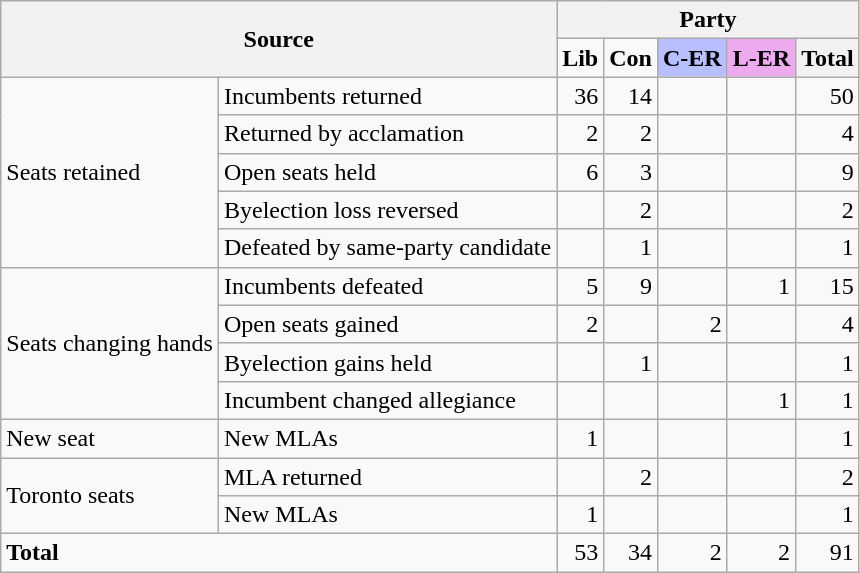<table class="wikitable" style="text-align:right;">
<tr>
<th colspan="2" rowspan="2">Source</th>
<th colspan="5">Party</th>
</tr>
<tr>
<td><strong>Lib</strong></td>
<td><strong>Con</strong></td>
<td style="background-color:#B8BFFE;text-align:center;"><strong>C-ER</strong></td>
<td style="background-color:#EEAAEE;text-align:left;"><strong>L-ER</strong></td>
<th>Total</th>
</tr>
<tr>
<td rowspan="5" style="text-align:left;">Seats retained</td>
<td style="text-align:left;">Incumbents returned</td>
<td>36</td>
<td>14</td>
<td></td>
<td></td>
<td>50</td>
</tr>
<tr>
<td style="text-align:left;">Returned by acclamation</td>
<td>2</td>
<td>2</td>
<td></td>
<td></td>
<td>4</td>
</tr>
<tr>
<td style="text-align:left;">Open seats held</td>
<td>6</td>
<td>3</td>
<td></td>
<td></td>
<td>9</td>
</tr>
<tr>
<td style="text-align:left;">Byelection loss reversed</td>
<td></td>
<td>2</td>
<td></td>
<td></td>
<td>2</td>
</tr>
<tr>
<td style="text-align:left;">Defeated by same-party candidate</td>
<td></td>
<td>1</td>
<td></td>
<td></td>
<td>1</td>
</tr>
<tr>
<td rowspan="4" style="text-align:left;">Seats changing hands</td>
<td style="text-align:left;">Incumbents defeated</td>
<td>5</td>
<td>9</td>
<td></td>
<td>1</td>
<td>15</td>
</tr>
<tr>
<td style="text-align:left;">Open seats gained</td>
<td>2</td>
<td></td>
<td>2</td>
<td></td>
<td>4</td>
</tr>
<tr>
<td style="text-align:left;">Byelection gains held</td>
<td></td>
<td>1</td>
<td></td>
<td></td>
<td>1</td>
</tr>
<tr>
<td style="text-align:left;">Incumbent changed allegiance</td>
<td></td>
<td></td>
<td></td>
<td>1</td>
<td>1</td>
</tr>
<tr>
<td style="text-align:left;">New seat</td>
<td style="text-align:left;">New MLAs</td>
<td>1</td>
<td></td>
<td></td>
<td></td>
<td>1</td>
</tr>
<tr>
<td rowspan="2" style="text-align:left;">Toronto seats</td>
<td style="text-align:left;">MLA returned</td>
<td></td>
<td>2</td>
<td></td>
<td></td>
<td>2</td>
</tr>
<tr>
<td style="text-align:left;">New MLAs</td>
<td>1</td>
<td></td>
<td></td>
<td></td>
<td>1</td>
</tr>
<tr>
<td colspan="2" style="text-align:left;"><strong>Total</strong></td>
<td>53</td>
<td>34</td>
<td>2</td>
<td>2</td>
<td>91</td>
</tr>
</table>
